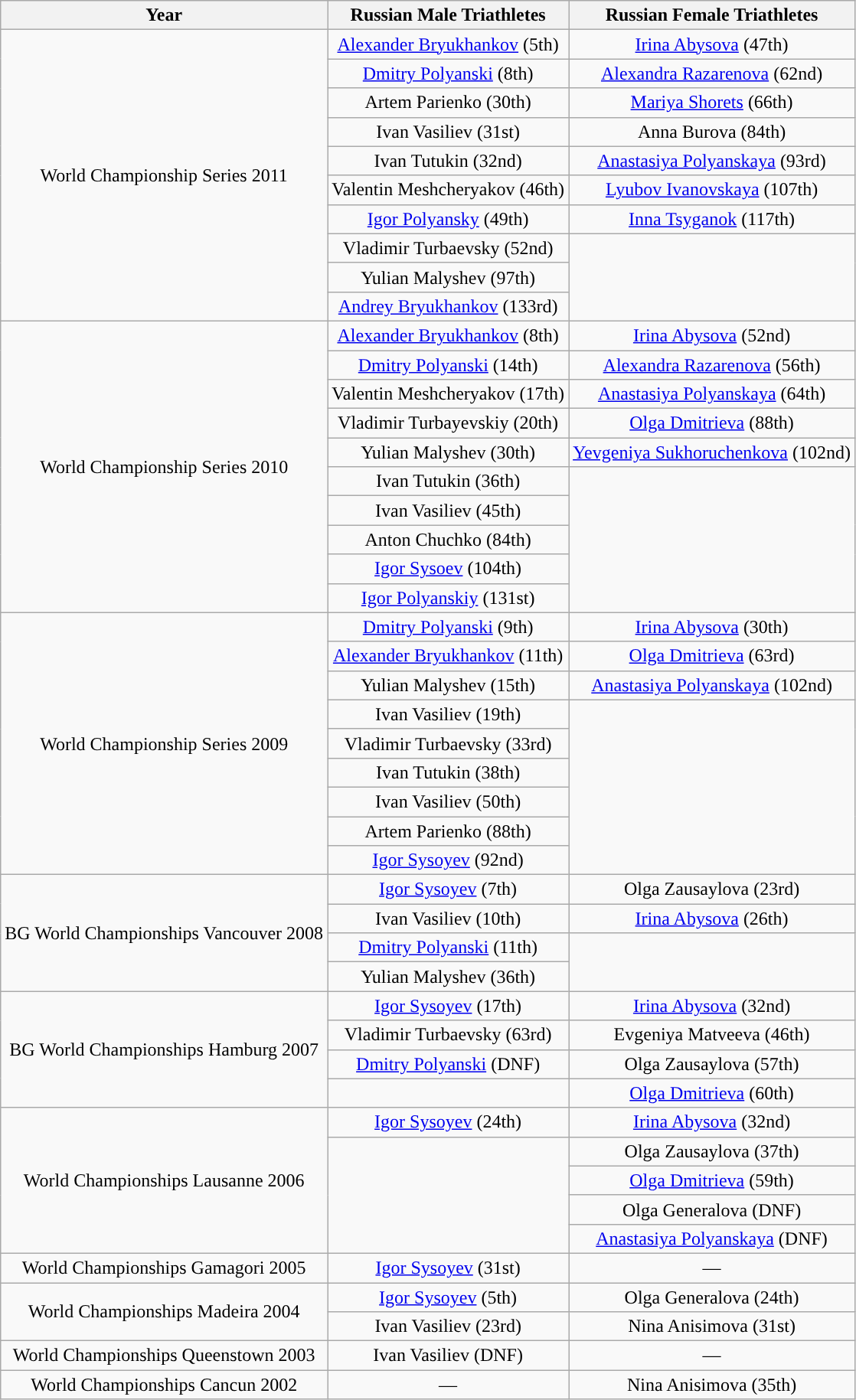<table class="wikitable" style="text-align: center;">
<tr>
<th>Year</th>
<th>Russian Male Triathletes</th>
<th>Russian Female Triathletes</th>
</tr>
<tr>
<td rowspan="10">World Championship Series 2011</td>
<td><a href='#'>Alexander Bryukhankov</a> (5th)</td>
<td><a href='#'>Irina Abysova</a> (47th)</td>
</tr>
<tr>
<td><a href='#'>Dmitry Polyanski</a> (8th)</td>
<td><a href='#'>Alexandra Razarenova</a> (62nd)</td>
</tr>
<tr>
<td>Artem Parienko (30th)</td>
<td><a href='#'>Mariya Shorets</a> (66th)</td>
</tr>
<tr>
<td>Ivan Vasiliev (31st)</td>
<td>Anna Burova (84th)</td>
</tr>
<tr>
<td>Ivan Tutukin (32nd)</td>
<td><a href='#'>Anastasiya Polyanskaya</a> (93rd)</td>
</tr>
<tr>
<td>Valentin Meshcheryakov (46th)</td>
<td><a href='#'>Lyubov Ivanovskaya</a> (107th)</td>
</tr>
<tr>
<td><a href='#'>Igor Polyansky</a> (49th)</td>
<td><a href='#'>Inna Tsyganok</a> (117th)</td>
</tr>
<tr>
<td>Vladimir Turbaevsky (52nd)</td>
<td rowspan="3"></td>
</tr>
<tr>
<td>Yulian Malyshev (97th)</td>
</tr>
<tr>
<td><a href='#'>Andrey Bryukhankov</a> (133rd)</td>
</tr>
<tr>
<td rowspan="10">World Championship Series 2010</td>
<td><a href='#'>Alexander Bryukhankov</a> (8th)</td>
<td><a href='#'>Irina Abysova</a> (52nd)</td>
</tr>
<tr>
<td><a href='#'>Dmitry Polyanski</a> (14th)</td>
<td><a href='#'>Alexandra Razarenova</a> (56th)</td>
</tr>
<tr>
<td>Valentin Meshcheryakov (17th)</td>
<td><a href='#'>Anastasiya Polyanskaya</a> (64th)</td>
</tr>
<tr>
<td>Vladimir Turbayevskiy (20th)</td>
<td><a href='#'>Olga Dmitrieva</a> (88th)</td>
</tr>
<tr>
<td>Yulian Malyshev (30th)</td>
<td><a href='#'>Yevgeniya Sukhoruchenkova</a> (102nd)</td>
</tr>
<tr>
<td>Ivan Tutukin (36th)</td>
<td rowspan="5"></td>
</tr>
<tr>
<td>Ivan Vasiliev (45th)</td>
</tr>
<tr>
<td>Anton Chuchko (84th)</td>
</tr>
<tr>
<td><a href='#'>Igor Sysoev</a> (104th)</td>
</tr>
<tr>
<td><a href='#'>Igor Polyanskiy</a> (131st)</td>
</tr>
<tr>
<td rowspan="9">World Championship Series 2009</td>
<td><a href='#'>Dmitry Polyanski</a> (9th)</td>
<td><a href='#'>Irina Abysova</a> (30th)</td>
</tr>
<tr>
<td><a href='#'>Alexander Bryukhankov</a> (11th)</td>
<td><a href='#'>Olga Dmitrieva</a> (63rd)</td>
</tr>
<tr>
<td>Yulian Malyshev (15th)</td>
<td><a href='#'>Anastasiya Polyanskaya</a> (102nd)</td>
</tr>
<tr>
<td>Ivan Vasiliev (19th)</td>
<td rowspan="6"></td>
</tr>
<tr>
<td>Vladimir Turbaevsky (33rd)</td>
</tr>
<tr>
<td>Ivan Tutukin (38th)</td>
</tr>
<tr>
<td>Ivan Vasiliev (50th)</td>
</tr>
<tr>
<td>Artem Parienko (88th)</td>
</tr>
<tr>
<td><a href='#'>Igor Sysoyev</a> (92nd)</td>
</tr>
<tr>
<td rowspan="4">BG World Championships Vancouver 2008</td>
<td><a href='#'>Igor Sysoyev</a> (7th)</td>
<td>Olga Zausaylova (23rd)</td>
</tr>
<tr>
<td>Ivan Vasiliev (10th)</td>
<td><a href='#'>Irina Abysova</a> (26th)</td>
</tr>
<tr>
<td><a href='#'>Dmitry Polyanski</a> (11th)</td>
<td rowspan="2"></td>
</tr>
<tr>
<td>Yulian Malyshev (36th)</td>
</tr>
<tr>
<td rowspan="4">BG World Championships Hamburg 2007</td>
<td><a href='#'>Igor Sysoyev</a> (17th)</td>
<td><a href='#'>Irina Abysova</a> (32nd)</td>
</tr>
<tr>
<td>Vladimir Turbaevsky (63rd)</td>
<td>Evgeniya Matveeva (46th)</td>
</tr>
<tr>
<td><a href='#'>Dmitry Polyanski</a> (DNF)</td>
<td>Olga Zausaylova (57th)</td>
</tr>
<tr>
<td></td>
<td><a href='#'>Olga Dmitrieva</a> (60th)</td>
</tr>
<tr>
<td rowspan="5">World Championships Lausanne 2006</td>
<td><a href='#'>Igor Sysoyev</a> (24th)</td>
<td><a href='#'>Irina Abysova</a> (32nd)</td>
</tr>
<tr>
<td rowspan="4"></td>
<td>Olga Zausaylova (37th)</td>
</tr>
<tr>
<td><a href='#'>Olga Dmitrieva</a> (59th)</td>
</tr>
<tr>
<td>Olga Generalova (DNF)</td>
</tr>
<tr>
<td><a href='#'>Anastasiya Polyanskaya</a> (DNF)</td>
</tr>
<tr>
<td>World Championships Gamagori 2005</td>
<td><a href='#'>Igor Sysoyev</a> (31st)</td>
<td>—</td>
</tr>
<tr>
<td rowspan="2">World Championships Madeira 2004</td>
<td><a href='#'>Igor Sysoyev</a> (5th)</td>
<td>Olga Generalova (24th)</td>
</tr>
<tr>
<td>Ivan Vasiliev (23rd)</td>
<td>Nina Anisimova (31st)</td>
</tr>
<tr>
<td>World Championships Queenstown 2003</td>
<td>Ivan Vasiliev (DNF)</td>
<td>—</td>
</tr>
<tr>
<td>World Championships Cancun 2002</td>
<td>—</td>
<td>Nina Anisimova (35th)</td>
</tr>
</table>
